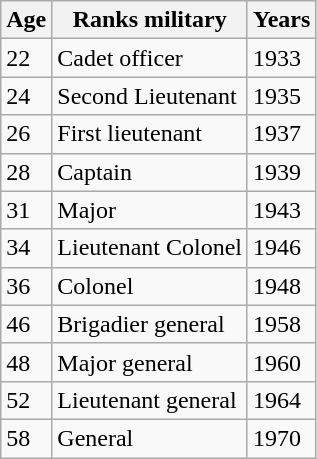<table class="wikitable">
<tr>
<th>Age</th>
<th>Ranks military</th>
<th>Years</th>
</tr>
<tr>
<td>22</td>
<td>Cadet officer</td>
<td>1933</td>
</tr>
<tr>
<td>24</td>
<td>Second Lieutenant</td>
<td>1935</td>
</tr>
<tr>
<td>26</td>
<td>First lieutenant</td>
<td>1937</td>
</tr>
<tr>
<td>28</td>
<td>Captain</td>
<td>1939</td>
</tr>
<tr>
<td>31</td>
<td>Major</td>
<td>1943</td>
</tr>
<tr>
<td>34</td>
<td>Lieutenant Colonel</td>
<td>1946</td>
</tr>
<tr>
<td>36</td>
<td>Colonel</td>
<td>1948</td>
</tr>
<tr>
<td>46</td>
<td>Brigadier general</td>
<td>1958</td>
</tr>
<tr>
<td>48</td>
<td>Major general</td>
<td>1960</td>
</tr>
<tr>
<td>52</td>
<td>Lieutenant general</td>
<td>1964</td>
</tr>
<tr>
<td>58</td>
<td>General</td>
<td>1970</td>
</tr>
</table>
